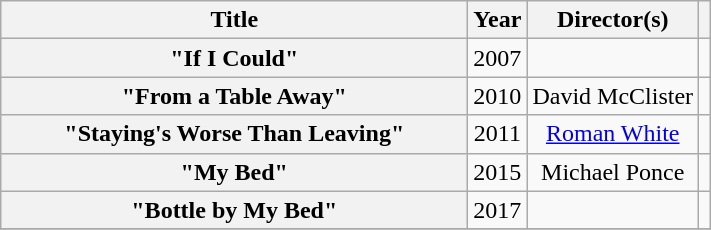<table class="wikitable plainrowheaders" style="text-align:center;">
<tr>
<th scope="col" style="width:19em;">Title</th>
<th scope="col">Year</th>
<th scope="col">Director(s)</th>
<th></th>
</tr>
<tr>
<th scope="row">"If I Could"</th>
<td>2007</td>
<td></td>
<td align="center"></td>
</tr>
<tr>
<th scope="row">"From a Table Away"</th>
<td>2010</td>
<td>David McClister</td>
<td></td>
</tr>
<tr>
<th scope="row">"Staying's Worse Than Leaving"</th>
<td>2011</td>
<td><a href='#'>Roman White</a></td>
<td></td>
</tr>
<tr>
<th scope="row">"My Bed" </th>
<td>2015</td>
<td>Michael Ponce</td>
<td></td>
</tr>
<tr>
<th scope="row">"Bottle by My Bed"</th>
<td>2017</td>
<td></td>
<td></td>
</tr>
<tr>
</tr>
</table>
